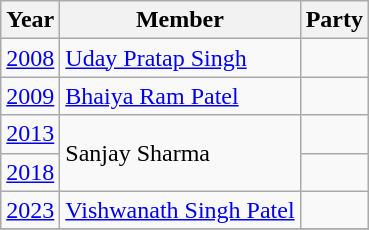<table class="wikitable sortable">
<tr>
<th>Year</th>
<th>Member</th>
<th colspan=2>Party</th>
</tr>
<tr>
<td><a href='#'>2008</a></td>
<td><a href='#'>Uday Pratap Singh</a></td>
<td></td>
</tr>
<tr>
<td><a href='#'>2009</a></td>
<td><a href='#'>Bhaiya Ram Patel</a></td>
<td></td>
</tr>
<tr>
<td><a href='#'>2013</a></td>
<td rowspan=2>Sanjay Sharma</td>
<td></td>
</tr>
<tr>
<td><a href='#'>2018</a></td>
<td></td>
</tr>
<tr>
<td><a href='#'>2023</a></td>
<td><a href='#'>Vishwanath Singh Patel</a></td>
<td></td>
</tr>
<tr>
</tr>
</table>
